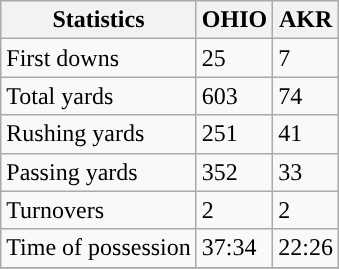<table class="wikitable">
<tr>
<th>Statistics</th>
<th>OHIO</th>
<th>AKR</th>
</tr>
<tr>
<td>First downs</td>
<td>25</td>
<td>7</td>
</tr>
<tr>
<td>Total yards</td>
<td>603</td>
<td>74</td>
</tr>
<tr>
<td>Rushing yards</td>
<td>251</td>
<td>41</td>
</tr>
<tr>
<td>Passing yards</td>
<td>352</td>
<td>33</td>
</tr>
<tr>
<td>Turnovers</td>
<td>2</td>
<td>2</td>
</tr>
<tr>
<td>Time of possession</td>
<td>37:34</td>
<td>22:26</td>
</tr>
<tr>
</tr>
</table>
